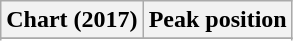<table class="wikitable sortable plainrowheaders" style="text-align:center">
<tr>
<th scope="col">Chart (2017)</th>
<th scope="col">Peak position</th>
</tr>
<tr>
</tr>
<tr>
</tr>
<tr>
</tr>
<tr>
</tr>
<tr>
</tr>
<tr>
</tr>
</table>
